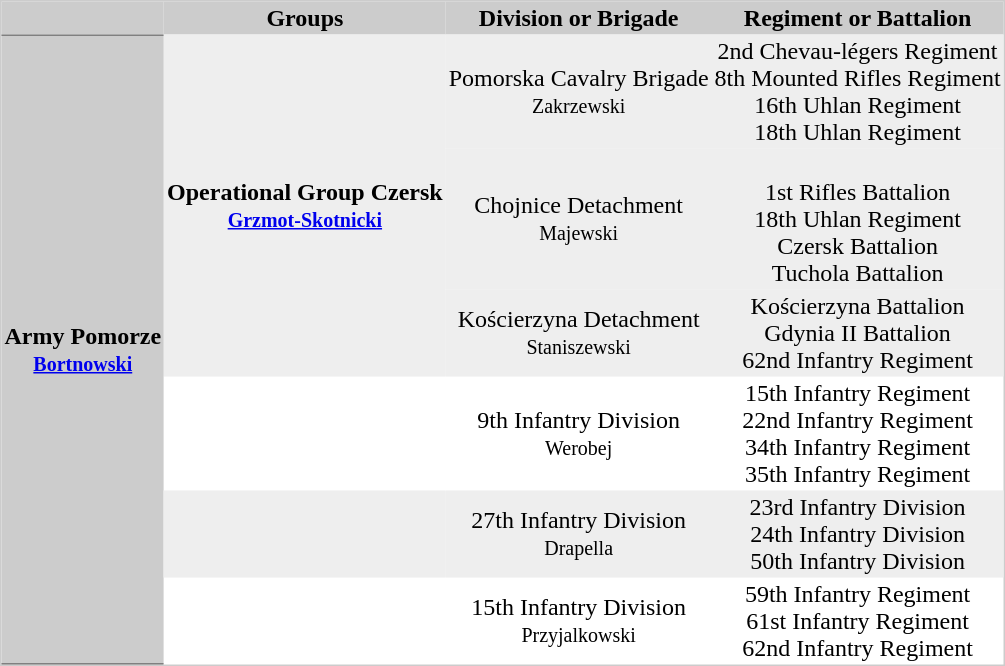<table border="0" cellspacing="0" cellpadding="2" style="text-align:center;border:1px solid #ccc;">
<tr>
<th ROWSPAN=1 style="background:#ccc;"></th>
<td style="background:#ccc;"><strong>Groups</strong></td>
<td style="background:#ccc;"><strong>Division or Brigade</strong></td>
<td style="background:#ccc;"><strong>Regiment or Battalion</strong></td>
</tr>
<tr style="background:#eee;">
<th ROWSPAN=7 style="background:#ccc; border-top:1px solid gray; border-bottom:1px solid gray;">Army Pomorze <br><small><a href='#'>Bortnowski</a></small></th>
<th ROWSPAN=3>Operational Group Czersk <br><small><a href='#'>Grzmot-Skotnicki</a></small></th>
<td>Pomorska Cavalry Brigade  <br><small>Zakrzewski</small></td>
<td>2nd Chevau-légers Regiment <br> 8th Mounted Rifles Regiment <br> 16th Uhlan Regiment <br> 18th Uhlan Regiment</td>
</tr>
<tr style="background:#eee;">
<td>Chojnice Detachment  <br><small>Majewski</small></td>
<td><br> 1st Rifles Battalion <br> 18th Uhlan Regiment <br> Czersk Battalion <br> Tuchola Battalion</td>
</tr>
<tr style="background:#eee;">
<td>Kościerzyna Detachment <br><small>Staniszewski</small></td>
<td>Kościerzyna Battalion  <br> Gdynia II Battalion <br> 62nd Infantry Regiment</td>
</tr>
<tr>
<td></td>
<td>9th Infantry Division <br><small>Werobej</small></td>
<td>15th Infantry Regiment <br> 22nd Infantry Regiment <br> 34th Infantry Regiment <br> 35th Infantry Regiment</td>
</tr>
<tr style="background:#eee;">
<td></td>
<td>27th Infantry Division <br><small>Drapella</small></td>
<td>23rd Infantry Division <br> 24th Infantry Division <br> 50th Infantry Division</td>
</tr>
<tr>
<td></td>
<td>15th Infantry Division <br><small>Przyjalkowski</small></td>
<td>59th Infantry Regiment <br> 61st Infantry Regiment <br> 62nd Infantry Regiment</td>
</tr>
</table>
